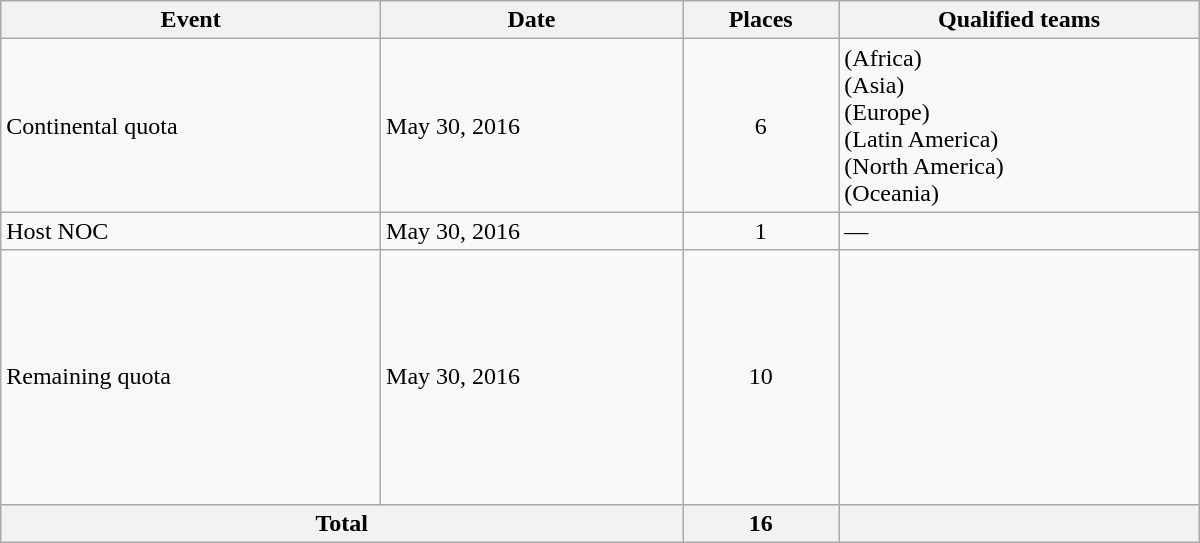<table class="wikitable" width=800 style="text-align:left; font-size:100%">
<tr>
<th>Event</th>
<th>Date</th>
<th>Places</th>
<th>Qualified teams</th>
</tr>
<tr>
<td>Continental quota</td>
<td>May 30, 2016</td>
<td align=center>6</td>
<td> (Africa)<br> (Asia)<br> (Europe)<br> (Latin America)<br> (North America)<br> (Oceania)</td>
</tr>
<tr>
<td>Host NOC</td>
<td>May 30, 2016</td>
<td align=center>1</td>
<td>—</td>
</tr>
<tr>
<td>Remaining quota</td>
<td>May 30, 2016</td>
<td align=center>10</td>
<td><br><br><br><br><br><br><br><br><br></td>
</tr>
<tr>
<th colspan=2>Total</th>
<th>16</th>
<th></th>
</tr>
</table>
